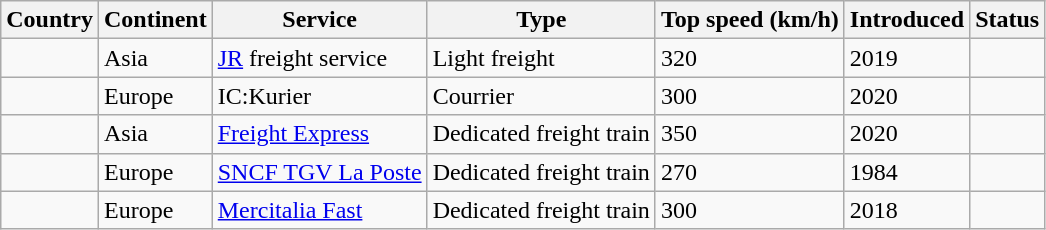<table class="wikitable sortable static-row-numbers static-row-header-hash sticky-header sort-under">
<tr>
<th>Country</th>
<th>Continent</th>
<th>Service</th>
<th>Type</th>
<th>Top speed (km/h)</th>
<th>Introduced</th>
<th>Status</th>
</tr>
<tr>
<td></td>
<td>Asia</td>
<td><a href='#'>JR</a> freight service</td>
<td>Light freight</td>
<td>320</td>
<td>2019</td>
<td></td>
</tr>
<tr>
<td></td>
<td>Europe</td>
<td>IC:Kurier</td>
<td>Courrier</td>
<td>300</td>
<td>2020</td>
<td></td>
</tr>
<tr>
<td></td>
<td>Asia</td>
<td><a href='#'>Freight Express</a></td>
<td>Dedicated freight train</td>
<td>350</td>
<td>2020</td>
<td></td>
</tr>
<tr>
<td></td>
<td>Europe</td>
<td><a href='#'>SNCF TGV La Poste</a></td>
<td>Dedicated freight train</td>
<td>270</td>
<td>1984</td>
<td></td>
</tr>
<tr>
<td></td>
<td>Europe</td>
<td><a href='#'>Mercitalia Fast</a></td>
<td>Dedicated freight train</td>
<td>300</td>
<td>2018</td>
<td></td>
</tr>
</table>
